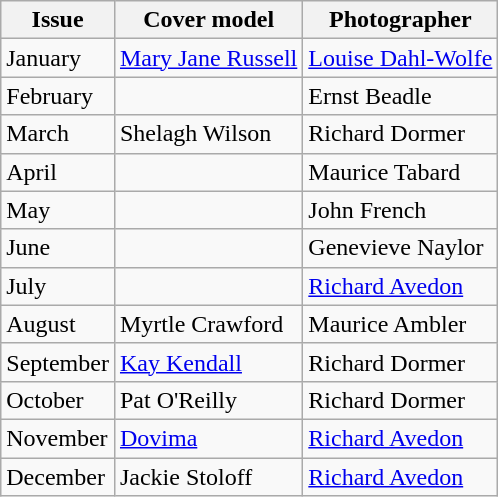<table class="sortable wikitable">
<tr>
<th>Issue</th>
<th>Cover model</th>
<th>Photographer</th>
</tr>
<tr>
<td>January</td>
<td><a href='#'>Mary Jane Russell</a></td>
<td><a href='#'>Louise Dahl-Wolfe</a></td>
</tr>
<tr>
<td>February</td>
<td></td>
<td>Ernst Beadle</td>
</tr>
<tr>
<td>March</td>
<td>Shelagh Wilson</td>
<td>Richard Dormer</td>
</tr>
<tr>
<td>April</td>
<td></td>
<td>Maurice Tabard</td>
</tr>
<tr>
<td>May</td>
<td></td>
<td>John French</td>
</tr>
<tr>
<td>June</td>
<td></td>
<td>Genevieve Naylor</td>
</tr>
<tr>
<td>July</td>
<td></td>
<td><a href='#'>Richard Avedon</a></td>
</tr>
<tr>
<td>August</td>
<td>Myrtle Crawford</td>
<td>Maurice Ambler</td>
</tr>
<tr>
<td>September</td>
<td><a href='#'>Kay Kendall</a></td>
<td>Richard Dormer</td>
</tr>
<tr>
<td>October</td>
<td>Pat O'Reilly</td>
<td>Richard Dormer</td>
</tr>
<tr>
<td>November</td>
<td><a href='#'>Dovima</a></td>
<td><a href='#'>Richard Avedon</a></td>
</tr>
<tr>
<td>December</td>
<td>Jackie Stoloff</td>
<td><a href='#'>Richard Avedon</a></td>
</tr>
</table>
